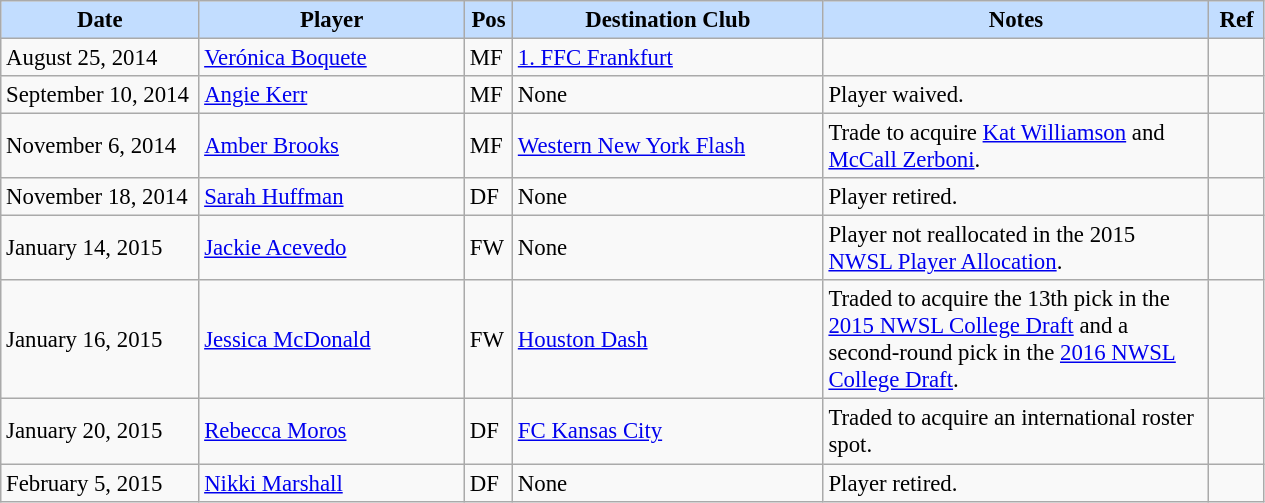<table class="wikitable" style="text-align:left; font-size:95%;">
<tr>
<th style="background:#c2ddff; width:125px;">Date</th>
<th style="background:#c2ddff; width:170px;">Player</th>
<th style="background:#c2ddff; width:25px;">Pos</th>
<th style="background:#c2ddff; width:200px;">Destination Club</th>
<th style="background:#c2ddff; width:250px;">Notes</th>
<th style="background:#c2ddff; width:30px;">Ref</th>
</tr>
<tr>
<td>August 25, 2014</td>
<td> <a href='#'>Verónica Boquete</a></td>
<td>MF</td>
<td> <a href='#'>1. FFC Frankfurt</a></td>
<td></td>
<td></td>
</tr>
<tr>
<td>September 10, 2014</td>
<td> <a href='#'>Angie Kerr</a></td>
<td>MF</td>
<td>None</td>
<td>Player waived.</td>
<td></td>
</tr>
<tr>
<td>November 6, 2014</td>
<td> <a href='#'>Amber Brooks</a></td>
<td>MF</td>
<td> <a href='#'>Western New York Flash</a></td>
<td>Trade to acquire <a href='#'>Kat Williamson</a> and <a href='#'>McCall Zerboni</a>.</td>
<td></td>
</tr>
<tr>
<td>November 18, 2014</td>
<td> <a href='#'>Sarah Huffman</a></td>
<td>DF</td>
<td>None</td>
<td>Player retired.</td>
<td></td>
</tr>
<tr>
<td>January 14, 2015</td>
<td> <a href='#'>Jackie Acevedo</a></td>
<td>FW</td>
<td>None</td>
<td>Player not reallocated in the 2015 <a href='#'>NWSL Player Allocation</a>.</td>
<td></td>
</tr>
<tr>
<td>January 16, 2015</td>
<td> <a href='#'>Jessica McDonald</a></td>
<td>FW</td>
<td> <a href='#'>Houston Dash</a></td>
<td>Traded to acquire the 13th pick in the <a href='#'>2015 NWSL College Draft</a> and a second-round pick in the <a href='#'>2016 NWSL College Draft</a>.</td>
<td></td>
</tr>
<tr>
<td>January 20, 2015</td>
<td> <a href='#'>Rebecca Moros</a></td>
<td>DF</td>
<td> <a href='#'>FC Kansas City</a></td>
<td>Traded to acquire an international roster spot.</td>
<td></td>
</tr>
<tr>
<td>February 5, 2015</td>
<td> <a href='#'>Nikki Marshall</a></td>
<td>DF</td>
<td>None</td>
<td>Player retired.</td>
<td></td>
</tr>
</table>
